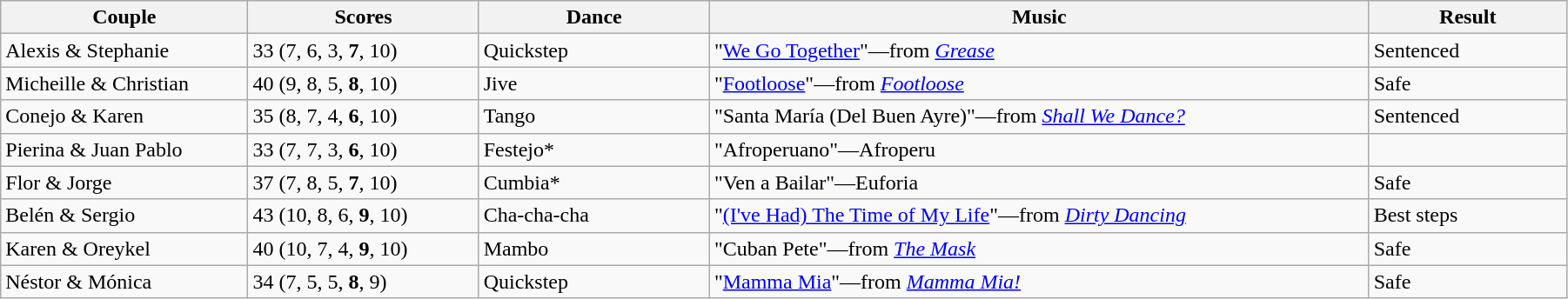<table class="wikitable sortable" style="width:95%; white-space:nowrap">
<tr>
<th style="width:15%;">Couple</th>
<th style="width:14%;">Scores</th>
<th style="width:14%;">Dance</th>
<th style="width:40%;">Music</th>
<th style="width:12%;">Result</th>
</tr>
<tr>
<td>Alexis & Stephanie</td>
<td>33 (7, 6, 3, <strong>7</strong>, 10)</td>
<td>Quickstep</td>
<td>"<a href='#'>We Go Together</a>"—from <em><a href='#'>Grease</a></em></td>
<td>Sentenced</td>
</tr>
<tr>
<td>Micheille & Christian</td>
<td>40 (9, 8, 5, <strong>8</strong>, 10)</td>
<td>Jive</td>
<td>"<a href='#'>Footloose</a>"—from <em><a href='#'>Footloose</a></em></td>
<td>Safe</td>
</tr>
<tr>
<td>Conejo & Karen</td>
<td>35 (8, 7, 4, <strong>6</strong>, 10)</td>
<td>Tango</td>
<td>"Santa María (Del Buen Ayre)"—from <em><a href='#'>Shall We Dance?</a></em></td>
<td>Sentenced</td>
</tr>
<tr>
<td>Pierina & Juan Pablo</td>
<td>33 (7, 7, 3, <strong>6</strong>, 10)</td>
<td>Festejo*</td>
<td>"Afroperuano"—Afroperu</td>
<td></td>
</tr>
<tr>
<td>Flor & Jorge</td>
<td>37 (7, 8, 5, <strong>7</strong>, 10)</td>
<td>Cumbia*</td>
<td>"Ven a Bailar"—Euforia</td>
<td>Safe</td>
</tr>
<tr>
<td>Belén & Sergio</td>
<td>43 (10, 8, 6, <strong>9</strong>, 10)</td>
<td>Cha-cha-cha</td>
<td>"<a href='#'>(I've Had) The Time of My Life</a>"—from <em><a href='#'>Dirty Dancing</a></em></td>
<td>Best steps</td>
</tr>
<tr>
<td>Karen & Oreykel</td>
<td>40 (10, 7, 4, <strong>9</strong>, 10)</td>
<td>Mambo</td>
<td>"Cuban Pete"—from <em><a href='#'>The Mask</a></em></td>
<td>Safe</td>
</tr>
<tr>
<td>Néstor & Mónica</td>
<td>34 (7, 5, 5, <strong>8</strong>, 9)</td>
<td>Quickstep</td>
<td>"<a href='#'>Mamma Mia</a>"—from <em><a href='#'>Mamma Mia!</a></em></td>
<td>Safe</td>
</tr>
</table>
